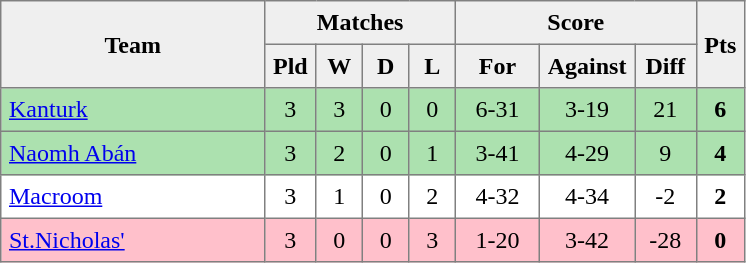<table style=border-collapse:collapse border=1 cellspacing=0 cellpadding=5>
<tr align=center bgcolor=#efefef>
<th rowspan=2 width=165>Team</th>
<th colspan=4>Matches</th>
<th colspan=3>Score</th>
<th rowspan=2width=20>Pts</th>
</tr>
<tr align=center bgcolor=#efefef>
<th width=20>Pld</th>
<th width=20>W</th>
<th width=20>D</th>
<th width=20>L</th>
<th width=45>For</th>
<th width=45>Against</th>
<th width=30>Diff</th>
</tr>
<tr align=center  style="background:#ACE1AF;">
<td style="text-align:left;"><a href='#'>Kanturk</a></td>
<td>3</td>
<td>3</td>
<td>0</td>
<td>0</td>
<td>6-31</td>
<td>3-19</td>
<td>21</td>
<td><strong>6</strong></td>
</tr>
<tr align=center  style="background:#ACE1AF;">
<td style="text-align:left;"><a href='#'>Naomh Abán</a></td>
<td>3</td>
<td>2</td>
<td>0</td>
<td>1</td>
<td>3-41</td>
<td>4-29</td>
<td>9</td>
<td><strong>4</strong></td>
</tr>
<tr align=center>
<td style="text-align:left;"><a href='#'>Macroom</a></td>
<td>3</td>
<td>1</td>
<td>0</td>
<td>2</td>
<td>4-32</td>
<td>4-34</td>
<td>-2</td>
<td><strong>2</strong></td>
</tr>
<tr align=center  style="background:#FFC0CB;"—>
<td style="text-align:left;"><a href='#'>St.Nicholas'</a></td>
<td>3</td>
<td>0</td>
<td>0</td>
<td>3</td>
<td>1-20</td>
<td>3-42</td>
<td>-28</td>
<td><strong>0</strong></td>
</tr>
</table>
